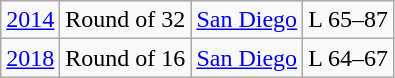<table class=wikitable style="text-align:center">
<tr>
<td><a href='#'>2014</a></td>
<td>Round of 32</td>
<td><a href='#'>San Diego</a></td>
<td>L 65–87</td>
</tr>
<tr>
<td><a href='#'>2018</a></td>
<td>Round of 16</td>
<td><a href='#'>San Diego</a></td>
<td>L 64–67</td>
</tr>
</table>
